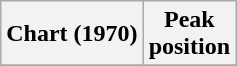<table class="wikitable sortable plainrowheaders" style="text-align:center">
<tr>
<th scope="col">Chart (1970)</th>
<th scope="col">Peak<br>position</th>
</tr>
<tr>
</tr>
</table>
